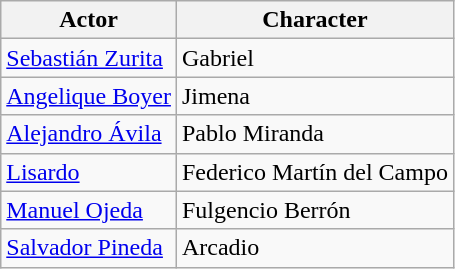<table class="wikitable">
<tr>
<th>Actor</th>
<th>Character</th>
</tr>
<tr>
<td><a href='#'>Sebastián Zurita</a></td>
<td>Gabriel</td>
</tr>
<tr>
<td><a href='#'>Angelique Boyer</a></td>
<td>Jimena</td>
</tr>
<tr>
<td><a href='#'>Alejandro Ávila</a></td>
<td>Pablo Miranda</td>
</tr>
<tr>
<td><a href='#'>Lisardo</a></td>
<td>Federico Martín del Campo</td>
</tr>
<tr>
<td><a href='#'>Manuel Ojeda</a></td>
<td>Fulgencio Berrón</td>
</tr>
<tr>
<td><a href='#'>Salvador Pineda</a></td>
<td>Arcadio</td>
</tr>
</table>
